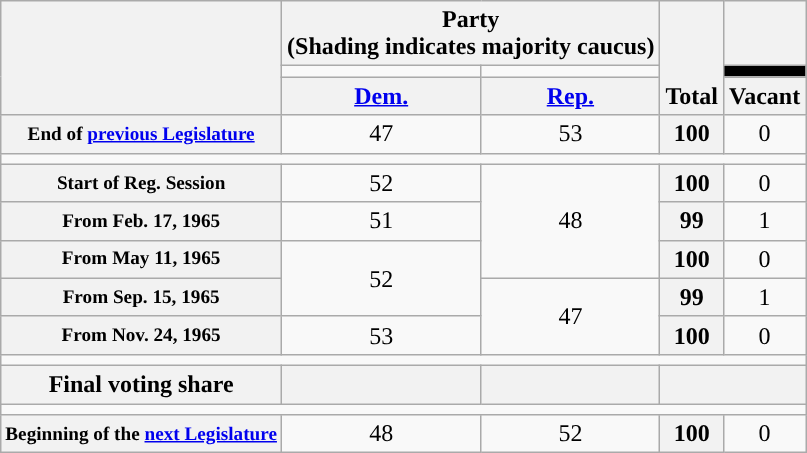<table class=wikitable style="text-align:center">
<tr style="vertical-align:bottom;">
<th rowspan=3></th>
<th colspan=2>Party <div>(Shading indicates majority caucus)</div></th>
<th rowspan=3>Total</th>
<th></th>
</tr>
<tr style="height:5px">
<td style="background-color:"></td>
<td style="background-color:"></td>
<td style="background:black;"></td>
</tr>
<tr>
<th><a href='#'>Dem.</a></th>
<th><a href='#'>Rep.</a></th>
<th>Vacant</th>
</tr>
<tr>
<th style="font-size:80%;">End of <a href='#'>previous Legislature</a></th>
<td>47</td>
<td>53</td>
<th>100</th>
<td>0</td>
</tr>
<tr>
<td colspan=5></td>
</tr>
<tr>
<th style="font-size:80%;">Start of Reg. Session</th>
<td>52</td>
<td rowspan="3">48</td>
<th>100</th>
<td>0</td>
</tr>
<tr>
<th style="font-size:80%;">From Feb. 17, 1965</th>
<td>51</td>
<th>99</th>
<td>1</td>
</tr>
<tr>
<th style="font-size:80%;">From May 11, 1965</th>
<td rowspan="2" >52</td>
<th>100</th>
<td>0</td>
</tr>
<tr>
<th style="font-size:80%;">From Sep. 15, 1965</th>
<td rowspan="2">47</td>
<th>99</th>
<td>1</td>
</tr>
<tr>
<th style="font-size:80%;">From Nov. 24, 1965</th>
<td>53</td>
<th>100</th>
<td>0</td>
</tr>
<tr>
<td colspan=5></td>
</tr>
<tr>
<th>Final voting share</th>
<th></th>
<th></th>
<th colspan=2></th>
</tr>
<tr>
<td colspan=5></td>
</tr>
<tr>
<th style="font-size:80%;">Beginning of the <a href='#'>next Legislature</a></th>
<td>48</td>
<td>52</td>
<th>100</th>
<td>0</td>
</tr>
</table>
